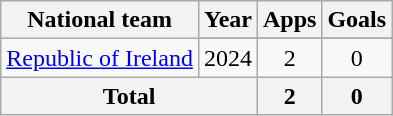<table class=wikitable style=text-align:center>
<tr>
<th>National team</th>
<th>Year</th>
<th>Apps</th>
<th>Goals</th>
</tr>
<tr>
<td rowspan="2"><a href='#'>Republic of Ireland</a></td>
</tr>
<tr>
<td>2024</td>
<td>2</td>
<td>0</td>
</tr>
<tr>
<th colspan="2">Total</th>
<th>2</th>
<th>0</th>
</tr>
</table>
